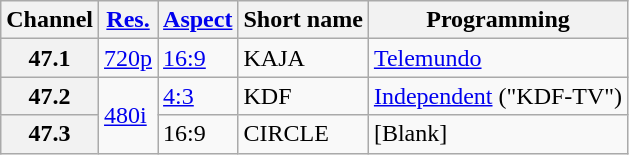<table class="wikitable">
<tr>
<th scope = "col">Channel</th>
<th scope = "col"><a href='#'>Res.</a></th>
<th scope = "col"><a href='#'>Aspect</a></th>
<th scope = "col">Short name</th>
<th scope = "col">Programming</th>
</tr>
<tr>
<th scope = "row">47.1</th>
<td><a href='#'>720p</a></td>
<td><a href='#'>16:9</a></td>
<td>KAJA</td>
<td><a href='#'>Telemundo</a></td>
</tr>
<tr>
<th scope = "row">47.2</th>
<td rowspan=2><a href='#'>480i</a></td>
<td><a href='#'>4:3</a></td>
<td>KDF</td>
<td><a href='#'>Independent</a> ("KDF-TV")</td>
</tr>
<tr>
<th scope = "row">47.3</th>
<td>16:9</td>
<td>CIRCLE</td>
<td>[Blank]</td>
</tr>
</table>
